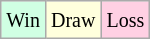<table class="wikitable">
<tr>
<td style="background-color: #d0ffe3;"><small>Win</small></td>
<td style="background-color: #ffffdd;"><small>Draw</small></td>
<td style="background-color: #ffd0e3;"><small>Loss</small></td>
</tr>
</table>
